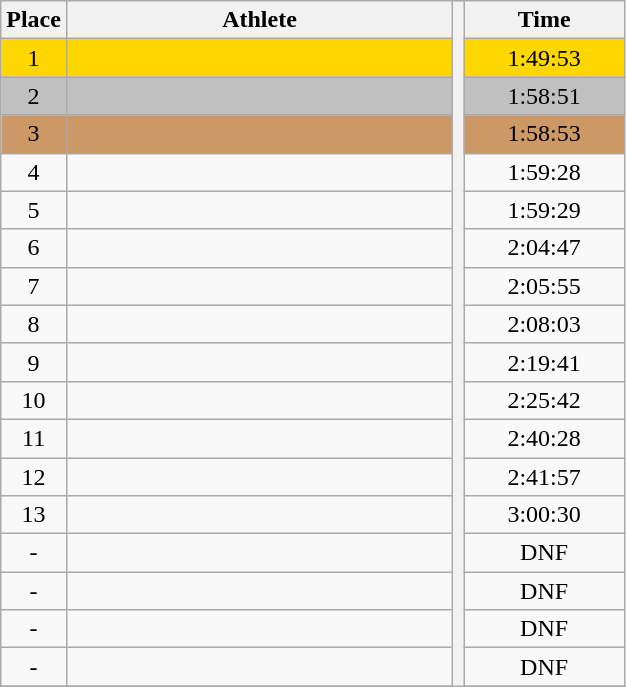<table class="wikitable" style="text-align:center">
<tr>
<th>Place</th>
<th width=250>Athlete</th>
<th rowspan=27></th>
<th width=100>Time</th>
</tr>
<tr bgcolor=gold>
<td>1</td>
<td align=left></td>
<td>1:49:53</td>
</tr>
<tr bgcolor=silver>
<td>2</td>
<td align=left></td>
<td>1:58:51</td>
</tr>
<tr bgcolor=cc9966>
<td>3</td>
<td align=left></td>
<td>1:58:53</td>
</tr>
<tr>
<td>4</td>
<td align=left></td>
<td>1:59:28</td>
</tr>
<tr>
<td>5</td>
<td align=left></td>
<td>1:59:29</td>
</tr>
<tr>
<td>6</td>
<td align=left></td>
<td>2:04:47</td>
</tr>
<tr>
<td>7</td>
<td align=left></td>
<td>2:05:55</td>
</tr>
<tr>
<td>8</td>
<td align=left></td>
<td>2:08:03</td>
</tr>
<tr>
<td>9</td>
<td align=left></td>
<td>2:19:41</td>
</tr>
<tr>
<td>10</td>
<td align=left></td>
<td>2:25:42</td>
</tr>
<tr>
<td>11</td>
<td align=left></td>
<td>2:40:28</td>
</tr>
<tr>
<td>12</td>
<td align=left></td>
<td>2:41:57</td>
</tr>
<tr>
<td>13</td>
<td align=left></td>
<td>3:00:30</td>
</tr>
<tr>
<td>-</td>
<td align=left></td>
<td>DNF</td>
</tr>
<tr>
<td>-</td>
<td align=left></td>
<td>DNF</td>
</tr>
<tr>
<td>-</td>
<td align=left></td>
<td>DNF</td>
</tr>
<tr>
<td>-</td>
<td align=left></td>
<td>DNF</td>
</tr>
<tr>
</tr>
</table>
